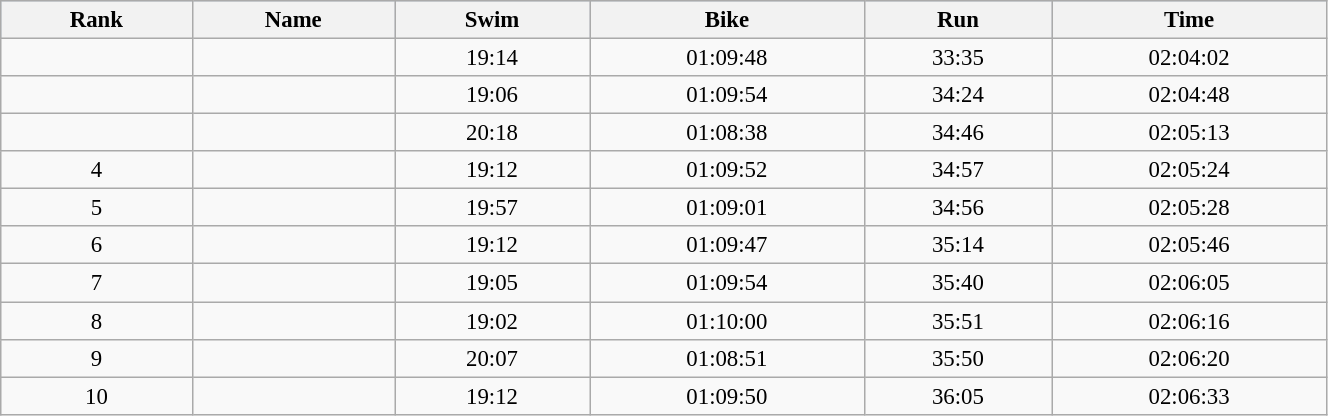<table class="wikitable sortable" style="font-size:95%" width="70%">
<tr bgcolor="lightsteelblue">
<th>Rank</th>
<th>Name</th>
<th>Swim</th>
<th>Bike</th>
<th>Run</th>
<th>Time</th>
</tr>
<tr align="center">
<td></td>
<td align="left"><strong></strong></td>
<td>19:14</td>
<td>01:09:48</td>
<td>33:35</td>
<td>02:04:02</td>
</tr>
<tr align="center">
<td></td>
<td align="left"></td>
<td>19:06</td>
<td>01:09:54</td>
<td>34:24</td>
<td>02:04:48</td>
</tr>
<tr align="center">
<td></td>
<td align="left"></td>
<td>20:18</td>
<td>01:08:38</td>
<td>34:46</td>
<td>02:05:13</td>
</tr>
<tr align="center">
<td>4</td>
<td align="left"></td>
<td>19:12</td>
<td>01:09:52</td>
<td>34:57</td>
<td>02:05:24</td>
</tr>
<tr align="center">
<td>5</td>
<td align="left"></td>
<td>19:57</td>
<td>01:09:01</td>
<td>34:56</td>
<td>02:05:28</td>
</tr>
<tr align="center">
<td>6</td>
<td align="left"></td>
<td>19:12</td>
<td>01:09:47</td>
<td>35:14</td>
<td>02:05:46</td>
</tr>
<tr align="center">
<td>7</td>
<td align="left"></td>
<td>19:05</td>
<td>01:09:54</td>
<td>35:40</td>
<td>02:06:05</td>
</tr>
<tr align="center">
<td>8</td>
<td align="left"></td>
<td>19:02</td>
<td>01:10:00</td>
<td>35:51</td>
<td>02:06:16</td>
</tr>
<tr align="center">
<td>9</td>
<td align="left"></td>
<td>20:07</td>
<td>01:08:51</td>
<td>35:50</td>
<td>02:06:20</td>
</tr>
<tr align="center">
<td>10</td>
<td align="left"></td>
<td>19:12</td>
<td>01:09:50</td>
<td>36:05</td>
<td>02:06:33</td>
</tr>
</table>
